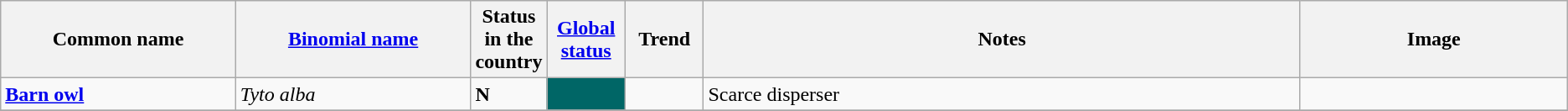<table class="wikitable sortable">
<tr>
<th width="15%">Common name</th>
<th width="15%"><a href='#'>Binomial name</a></th>
<th data-sort-type="number" width="1%">Status in the country</th>
<th width="5%"><a href='#'>Global status</a></th>
<th width="5%">Trend</th>
<th class="unsortable">Notes</th>
<th class="unsortable">Image</th>
</tr>
<tr>
<td><strong><a href='#'>Barn owl</a></strong></td>
<td><em>Tyto alba</em></td>
<td><strong>N</strong></td>
<td align=center style="background: #006666"></td>
<td align=center></td>
<td>Scarce disperser</td>
<td></td>
</tr>
<tr>
</tr>
</table>
